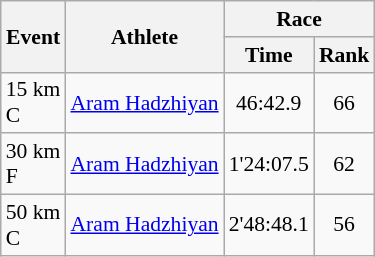<table class="wikitable" border="1" style="font-size:90%">
<tr>
<th rowspan=2>Event</th>
<th rowspan=2>Athlete</th>
<th colspan=2>Race</th>
</tr>
<tr>
<th>Time</th>
<th>Rank</th>
</tr>
<tr>
<td>15 km <br> C</td>
<td><a href='#'>Aram Hadzhiyan</a></td>
<td align=center>46:42.9</td>
<td align=center>66</td>
</tr>
<tr>
<td>30 km <br> F</td>
<td><a href='#'>Aram Hadzhiyan</a></td>
<td align=center>1'24:07.5</td>
<td align=center>62</td>
</tr>
<tr>
<td>50 km <br> C</td>
<td><a href='#'>Aram Hadzhiyan</a></td>
<td align=center>2'48:48.1</td>
<td align=center>56</td>
</tr>
</table>
